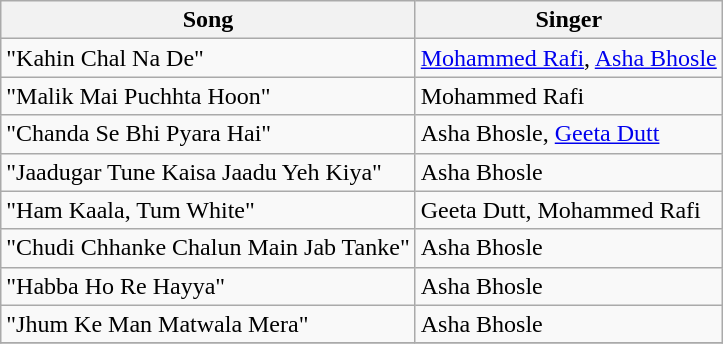<table class="wikitable">
<tr>
<th>Song</th>
<th>Singer</th>
</tr>
<tr>
<td>"Kahin Chal Na De"</td>
<td><a href='#'>Mohammed Rafi</a>, <a href='#'>Asha Bhosle</a></td>
</tr>
<tr>
<td>"Malik Mai Puchhta Hoon"</td>
<td>Mohammed Rafi</td>
</tr>
<tr>
<td>"Chanda Se Bhi Pyara Hai"</td>
<td>Asha Bhosle, <a href='#'>Geeta Dutt</a></td>
</tr>
<tr>
<td>"Jaadugar Tune Kaisa Jaadu Yeh Kiya"</td>
<td>Asha Bhosle</td>
</tr>
<tr>
<td>"Ham Kaala, Tum White"</td>
<td>Geeta Dutt, Mohammed Rafi</td>
</tr>
<tr>
<td>"Chudi Chhanke Chalun Main Jab Tanke"</td>
<td>Asha Bhosle</td>
</tr>
<tr>
<td>"Habba Ho Re Hayya"</td>
<td>Asha Bhosle</td>
</tr>
<tr>
<td>"Jhum Ke Man Matwala Mera"</td>
<td>Asha Bhosle</td>
</tr>
<tr>
</tr>
</table>
